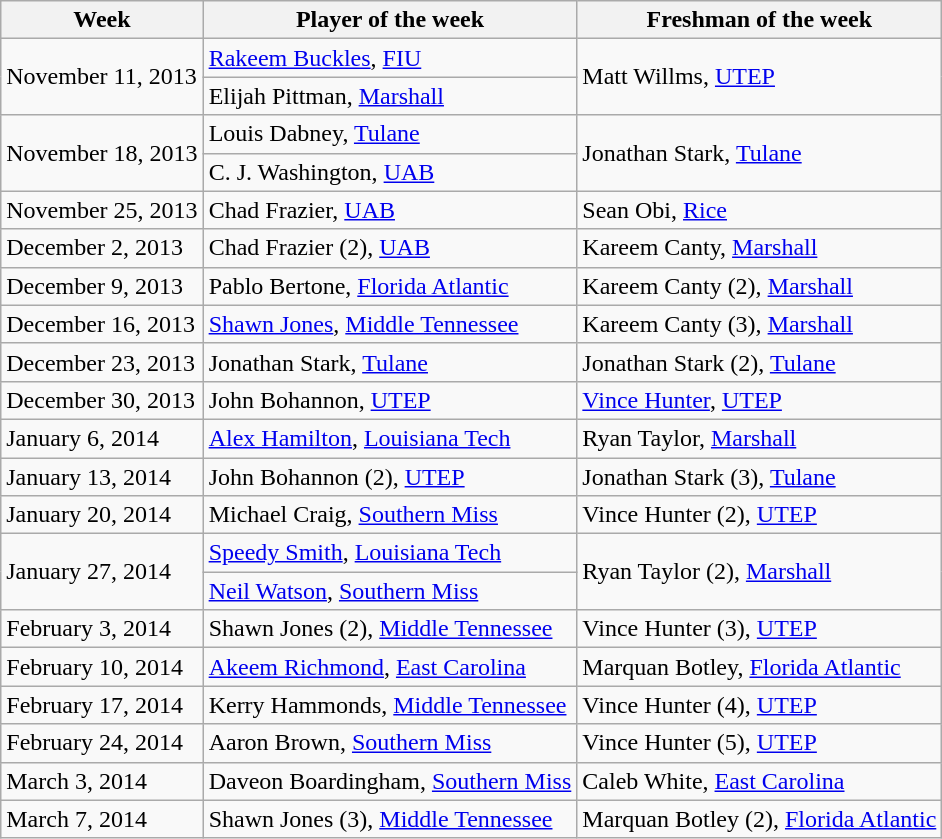<table class="wikitable">
<tr>
<th>Week</th>
<th>Player of the week</th>
<th>Freshman of the week</th>
</tr>
<tr>
<td rowspan="2" style="vertical-align:middle;">November 11, 2013</td>
<td><a href='#'>Rakeem Buckles</a>, <a href='#'>FIU</a></td>
<td rowspan="2" style="vertical-align:middle;">Matt Willms, <a href='#'>UTEP</a></td>
</tr>
<tr>
<td>Elijah Pittman, <a href='#'>Marshall</a></td>
</tr>
<tr>
<td rowspan="2" style="vertical-align:middle;">November 18, 2013</td>
<td>Louis Dabney, <a href='#'>Tulane</a></td>
<td rowspan="2" style="vertical-align:middle;">Jonathan Stark, <a href='#'>Tulane</a></td>
</tr>
<tr>
<td>C. J. Washington, <a href='#'>UAB</a></td>
</tr>
<tr>
<td>November 25, 2013</td>
<td>Chad Frazier, <a href='#'>UAB</a></td>
<td>Sean Obi, <a href='#'>Rice</a></td>
</tr>
<tr>
<td>December 2, 2013</td>
<td>Chad Frazier (2), <a href='#'>UAB</a></td>
<td>Kareem Canty, <a href='#'>Marshall</a></td>
</tr>
<tr>
<td>December 9, 2013</td>
<td>Pablo Bertone, <a href='#'>Florida Atlantic</a></td>
<td>Kareem Canty (2), <a href='#'>Marshall</a></td>
</tr>
<tr>
<td>December 16, 2013</td>
<td><a href='#'>Shawn Jones</a>, <a href='#'>Middle Tennessee</a></td>
<td>Kareem Canty (3), <a href='#'>Marshall</a></td>
</tr>
<tr>
<td>December 23, 2013</td>
<td>Jonathan Stark, <a href='#'>Tulane</a></td>
<td>Jonathan Stark (2), <a href='#'>Tulane</a></td>
</tr>
<tr>
<td>December 30, 2013</td>
<td>John Bohannon, <a href='#'>UTEP</a></td>
<td><a href='#'>Vince Hunter</a>, <a href='#'>UTEP</a></td>
</tr>
<tr>
<td>January 6, 2014</td>
<td><a href='#'>Alex Hamilton</a>, <a href='#'>Louisiana Tech</a></td>
<td>Ryan Taylor, <a href='#'>Marshall</a></td>
</tr>
<tr>
<td>January 13, 2014</td>
<td>John Bohannon (2), <a href='#'>UTEP</a></td>
<td>Jonathan Stark (3), <a href='#'>Tulane</a></td>
</tr>
<tr>
<td>January 20, 2014</td>
<td>Michael Craig, <a href='#'>Southern Miss</a></td>
<td>Vince Hunter (2), <a href='#'>UTEP</a></td>
</tr>
<tr>
<td rowspan="2" style="vertical-align:middle;">January 27, 2014</td>
<td><a href='#'>Speedy Smith</a>, <a href='#'>Louisiana Tech</a></td>
<td rowspan="2" style="vertical-align:middle;">Ryan Taylor (2), <a href='#'>Marshall</a></td>
</tr>
<tr>
<td><a href='#'>Neil Watson</a>, <a href='#'>Southern Miss</a></td>
</tr>
<tr>
<td>February 3, 2014</td>
<td>Shawn Jones (2), <a href='#'>Middle Tennessee</a></td>
<td>Vince Hunter (3), <a href='#'>UTEP</a></td>
</tr>
<tr>
<td>February 10, 2014</td>
<td><a href='#'>Akeem Richmond</a>, <a href='#'>East Carolina</a></td>
<td>Marquan Botley, <a href='#'>Florida Atlantic</a></td>
</tr>
<tr>
<td>February 17, 2014</td>
<td>Kerry Hammonds, <a href='#'>Middle Tennessee</a></td>
<td>Vince Hunter (4), <a href='#'>UTEP</a></td>
</tr>
<tr>
<td>February 24, 2014</td>
<td>Aaron Brown, <a href='#'>Southern Miss</a></td>
<td>Vince Hunter (5), <a href='#'>UTEP</a></td>
</tr>
<tr>
<td>March 3, 2014</td>
<td>Daveon Boardingham, <a href='#'>Southern Miss</a></td>
<td>Caleb White, <a href='#'>East Carolina</a></td>
</tr>
<tr>
<td>March 7, 2014</td>
<td>Shawn Jones (3), <a href='#'>Middle Tennessee</a></td>
<td>Marquan Botley (2), <a href='#'>Florida Atlantic</a></td>
</tr>
</table>
